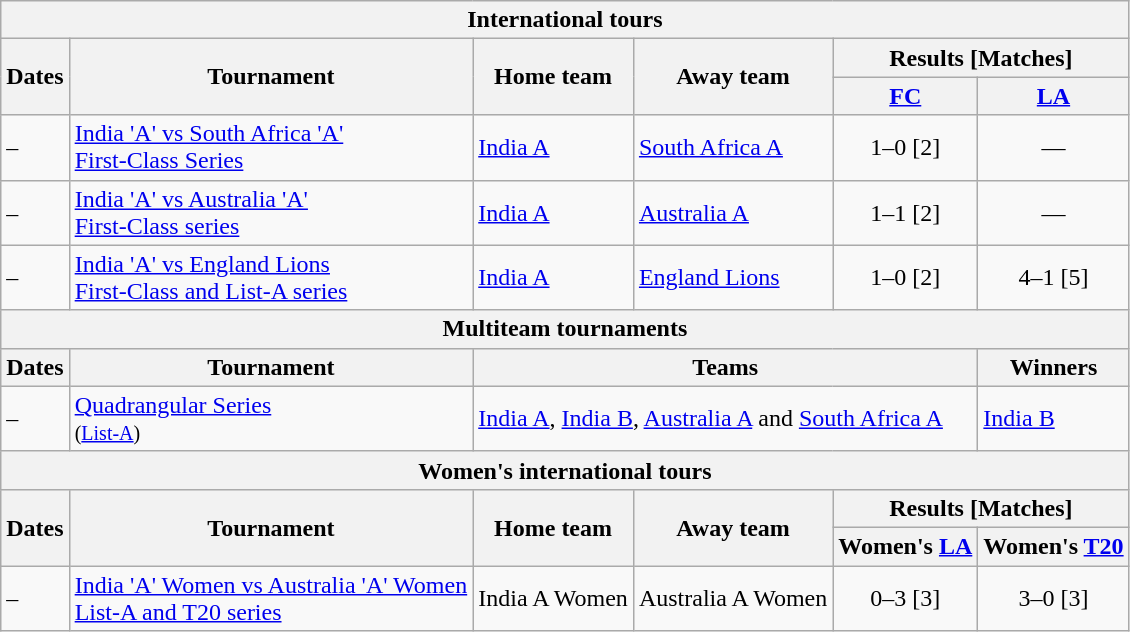<table class="wikitable ubsortable" style="text-align:center; white-space:nowrap">
<tr>
<th colspan=6>International tours</th>
</tr>
<tr>
<th rowspan=2>Dates</th>
<th rowspan=2>Tournament</th>
<th rowspan=2>Home team</th>
<th rowspan=2>Away team</th>
<th colspan=2>Results [Matches]</th>
</tr>
<tr>
<th width=50><a href='#'>FC</a></th>
<th width=50><a href='#'>LA</a></th>
</tr>
<tr>
<td style="text-align:left">–<br></td>
<td style="text-align:left"><a href='#'>India 'A' vs South Africa 'A' <br>First-Class Series</a></td>
<td style="text-align:left"> <a href='#'>India A</a></td>
<td style="text-align:left"> <a href='#'>South Africa A</a></td>
<td>1–0 [2]</td>
<td>—</td>
</tr>
<tr>
<td style="text-align:left">–<br></td>
<td style="text-align:left"><a href='#'>India 'A' vs Australia 'A' <br>First-Class series</a></td>
<td style="text-align:left"> <a href='#'>India A</a></td>
<td style="text-align:left"> <a href='#'>Australia A</a></td>
<td>1–1 [2]</td>
<td>—</td>
</tr>
<tr>
<td style="text-align:left">–<br></td>
<td style="text-align:left"><a href='#'>India 'A' vs England Lions <br>First-Class and List-A series</a></td>
<td style="text-align:left"> <a href='#'>India A</a></td>
<td style="text-align:left"> <a href='#'>England Lions</a></td>
<td>1–0 [2]</td>
<td>4–1 [5]</td>
</tr>
<tr>
<th colspan=6>Multiteam tournaments</th>
</tr>
<tr>
<th>Dates</th>
<th>Tournament</th>
<th colspan=3>Teams</th>
<th colspan=1>Winners</th>
</tr>
<tr>
<td style="text-align:left">–<br></td>
<td style="text-align:left"><a href='#'>Quadrangular Series</a><br><small>(<a href='#'>List-A</a>)</small></td>
<td style="text-align:left" colspan=3> <a href='#'>India A</a>,  <a href='#'>India B</a>, <a href='#'>Australia A</a> and  <a href='#'>South Africa A</a></td>
<td style="text-align:left"> <a href='#'>India B</a></td>
</tr>
<tr>
<th colspan=6>Women's international tours</th>
</tr>
<tr>
<th rowspan=2>Dates</th>
<th rowspan=2>Tournament</th>
<th rowspan=2>Home team</th>
<th rowspan=2>Away team</th>
<th colspan=2>Results [Matches]</th>
</tr>
<tr>
<th width=50>Women's <a href='#'>LA</a></th>
<th width=50>Women's <a href='#'>T20</a></th>
</tr>
<tr>
<td style="text-align:left">–<br></td>
<td style="text-align:left"><a href='#'>India 'A' Women vs Australia 'A' Women<br> List-A and T20 series</a></td>
<td style="text-align:left"> India A Women</td>
<td style="text-align:left"> Australia A Women</td>
<td>0–3 [3]</td>
<td>3–0 [3]</td>
</tr>
</table>
